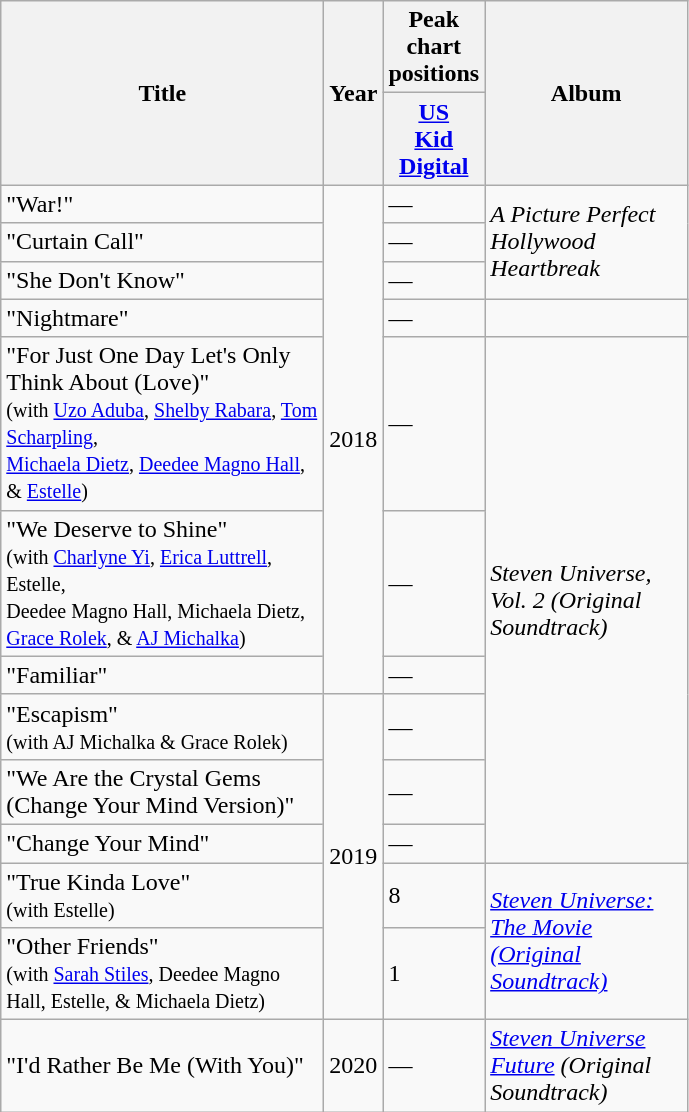<table class="wikitable plainrowheaders" style="text-align:left">
<tr>
<th scope="col" rowspan="2" style="width:13em;">Title</th>
<th scope="col" rowspan="2" style="width:1em;">Year</th>
<th scope="col" colspan="1">Peak chart positions</th>
<th scope="col" rowspan="2" style="width:8em;">Album</th>
</tr>
<tr>
<th scope="col" style="width:1em; style="text-align:center><a href='#'>US<br>Kid<br>Digital</a><br></th>
</tr>
<tr>
<td>"War!"</td>
<td rowspan="7">2018</td>
<td>—</td>
<td rowspan="3"><em>A Picture Perfect Hollywood Heartbreak</em></td>
</tr>
<tr>
<td>"Curtain Call"</td>
<td>—</td>
</tr>
<tr>
<td>"She Don't Know"</td>
<td>—</td>
</tr>
<tr>
<td>"Nightmare"</td>
<td>—</td>
</tr>
<tr>
<td>"For Just One Day Let's Only Think About (Love)" <br><small>(with <a href='#'>Uzo Aduba</a>, <a href='#'>Shelby Rabara</a>, <a href='#'>Tom Scharpling</a>,<br> <a href='#'>Michaela Dietz</a>, <a href='#'>Deedee Magno Hall</a>, & <a href='#'>Estelle</a>)</small></td>
<td>—</td>
<td rowspan="6"><em>Steven Universe, Vol. 2 (Original Soundtrack)</em></td>
</tr>
<tr>
<td>"We Deserve to Shine" <br><small>(with <a href='#'>Charlyne Yi</a>, <a href='#'>Erica Luttrell</a>, Estelle,<br> Deedee Magno Hall, Michaela Dietz, <a href='#'>Grace Rolek</a>, & <a href='#'>AJ Michalka</a>)</small></td>
<td>—</td>
</tr>
<tr>
<td>"Familiar"</td>
<td>—</td>
</tr>
<tr>
<td>"Escapism" <br><small>(with AJ Michalka & Grace Rolek)</small></td>
<td rowspan="5">2019</td>
<td>—</td>
</tr>
<tr>
<td>"We Are the Crystal Gems<br>(Change Your Mind Version)"</td>
<td>—</td>
</tr>
<tr>
<td>"Change Your Mind"</td>
<td>—</td>
</tr>
<tr>
<td>"True Kinda Love" <br><small>(with Estelle)</small></td>
<td>8</td>
<td rowspan="2"><em><a href='#'>Steven Universe: The Movie (Original Soundtrack)</a></em></td>
</tr>
<tr>
<td>"Other Friends" <br><small>(with <a href='#'>Sarah Stiles</a>, Deedee Magno Hall, Estelle, & Michaela Dietz)</small></td>
<td>1</td>
</tr>
<tr>
<td>"I'd Rather Be Me (With You)"</td>
<td>2020</td>
<td>—</td>
<td><em><a href='#'>Steven Universe Future</a> (Original Soundtrack)</em></td>
</tr>
</table>
